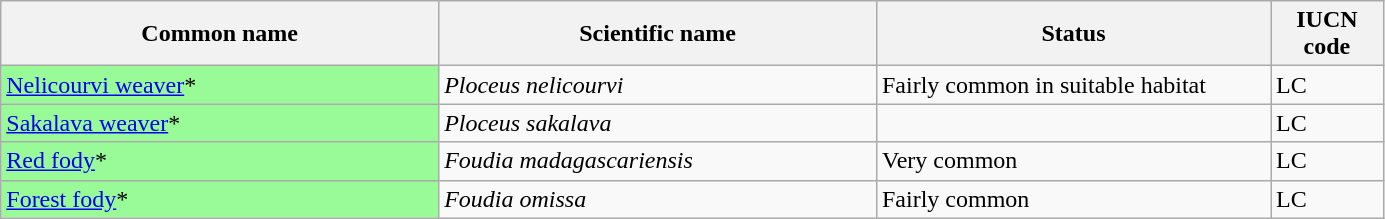<table width=73% class="wikitable sortable">
<tr>
<th width=20%>Common name</th>
<th width=20%>Scientific name</th>
<th width=18%>Status</th>
<th width=5%>IUCN code</th>
</tr>
<tr>
<td style="background:palegreen; color:black"><a href='#'>Nelicourvi weaver</a>*</td>
<td><em>Ploceus nelicourvi</em></td>
<td>Fairly common in suitable habitat</td>
<td>LC</td>
</tr>
<tr>
<td style="background:palegreen; color:black"><a href='#'>Sakalava weaver</a>*</td>
<td><em>Ploceus sakalava</em></td>
<td></td>
<td>LC</td>
</tr>
<tr>
<td style="background:palegreen; color:black"><a href='#'>Red fody</a>*</td>
<td><em>Foudia madagascariensis</em></td>
<td>Very common</td>
<td>LC</td>
</tr>
<tr>
<td style="background:palegreen; color:black"><a href='#'>Forest fody</a>*</td>
<td><em>Foudia omissa</em></td>
<td>Fairly common</td>
<td>LC</td>
</tr>
</table>
